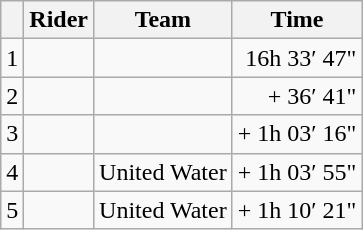<table class="wikitable">
<tr>
<th></th>
<th>Rider</th>
<th>Team</th>
<th>Time</th>
</tr>
<tr>
<td>1</td>
<td></td>
<td></td>
<td align=right>16h 33′ 47"</td>
</tr>
<tr>
<td>2</td>
<td></td>
<td></td>
<td align=right>+ 36′ 41"</td>
</tr>
<tr>
<td>3</td>
<td></td>
<td></td>
<td align=right>+ 1h 03′ 16"</td>
</tr>
<tr>
<td>4</td>
<td></td>
<td>United Water</td>
<td align=right>+ 1h 03′ 55"</td>
</tr>
<tr>
<td>5</td>
<td></td>
<td>United Water</td>
<td align=right>+ 1h 10′ 21"</td>
</tr>
</table>
